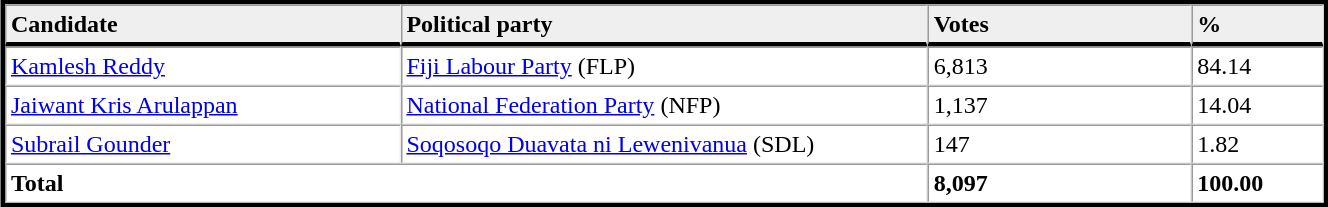<table table width="70%" border="1" align="center" cellpadding=3 cellspacing=0 style="margin:5px; border:3px solid;">
<tr>
<td td width="30%" style="border-bottom:3px solid; background:#efefef;"><strong>Candidate</strong></td>
<td td width="40%" style="border-bottom:3px solid; background:#efefef;"><strong>Political party</strong></td>
<td td width="20%" style="border-bottom:3px solid; background:#efefef;"><strong>Votes</strong></td>
<td td width="10%" style="border-bottom:3px solid; background:#efefef;"><strong>%</strong></td>
</tr>
<tr>
<td><a href='#'>Kamlesh Reddy</a></td>
<td><a href='#'>Fiji Labour Party</a> (FLP)</td>
<td>6,813</td>
<td>84.14</td>
</tr>
<tr>
<td><a href='#'>Jaiwant Kris Arulappan</a></td>
<td><a href='#'>National Federation Party</a> (NFP)</td>
<td>1,137</td>
<td>14.04</td>
</tr>
<tr>
<td><a href='#'>Subrail Gounder</a></td>
<td><a href='#'>Soqosoqo Duavata ni Lewenivanua</a> (SDL)</td>
<td>147</td>
<td>1.82</td>
</tr>
<tr>
<td colspan=2><strong>Total</strong></td>
<td><strong>8,097</strong></td>
<td><strong>100.00</strong></td>
</tr>
<tr>
</tr>
</table>
